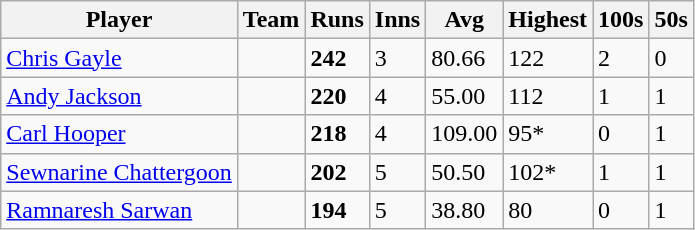<table class="wikitable">
<tr>
<th>Player</th>
<th>Team</th>
<th>Runs</th>
<th>Inns</th>
<th>Avg</th>
<th>Highest</th>
<th>100s</th>
<th>50s</th>
</tr>
<tr>
<td><a href='#'>Chris Gayle</a></td>
<td></td>
<td><strong>242</strong></td>
<td>3</td>
<td>80.66</td>
<td>122</td>
<td>2</td>
<td>0</td>
</tr>
<tr>
<td><a href='#'>Andy Jackson</a></td>
<td></td>
<td><strong>220</strong></td>
<td>4</td>
<td>55.00</td>
<td>112</td>
<td>1</td>
<td>1</td>
</tr>
<tr>
<td><a href='#'>Carl Hooper</a></td>
<td></td>
<td><strong>218</strong></td>
<td>4</td>
<td>109.00</td>
<td>95*</td>
<td>0</td>
<td>1</td>
</tr>
<tr>
<td><a href='#'>Sewnarine Chattergoon</a></td>
<td></td>
<td><strong>202</strong></td>
<td>5</td>
<td>50.50</td>
<td>102*</td>
<td>1</td>
<td>1</td>
</tr>
<tr>
<td><a href='#'>Ramnaresh Sarwan</a></td>
<td></td>
<td><strong>194</strong></td>
<td>5</td>
<td>38.80</td>
<td>80</td>
<td>0</td>
<td>1</td>
</tr>
</table>
